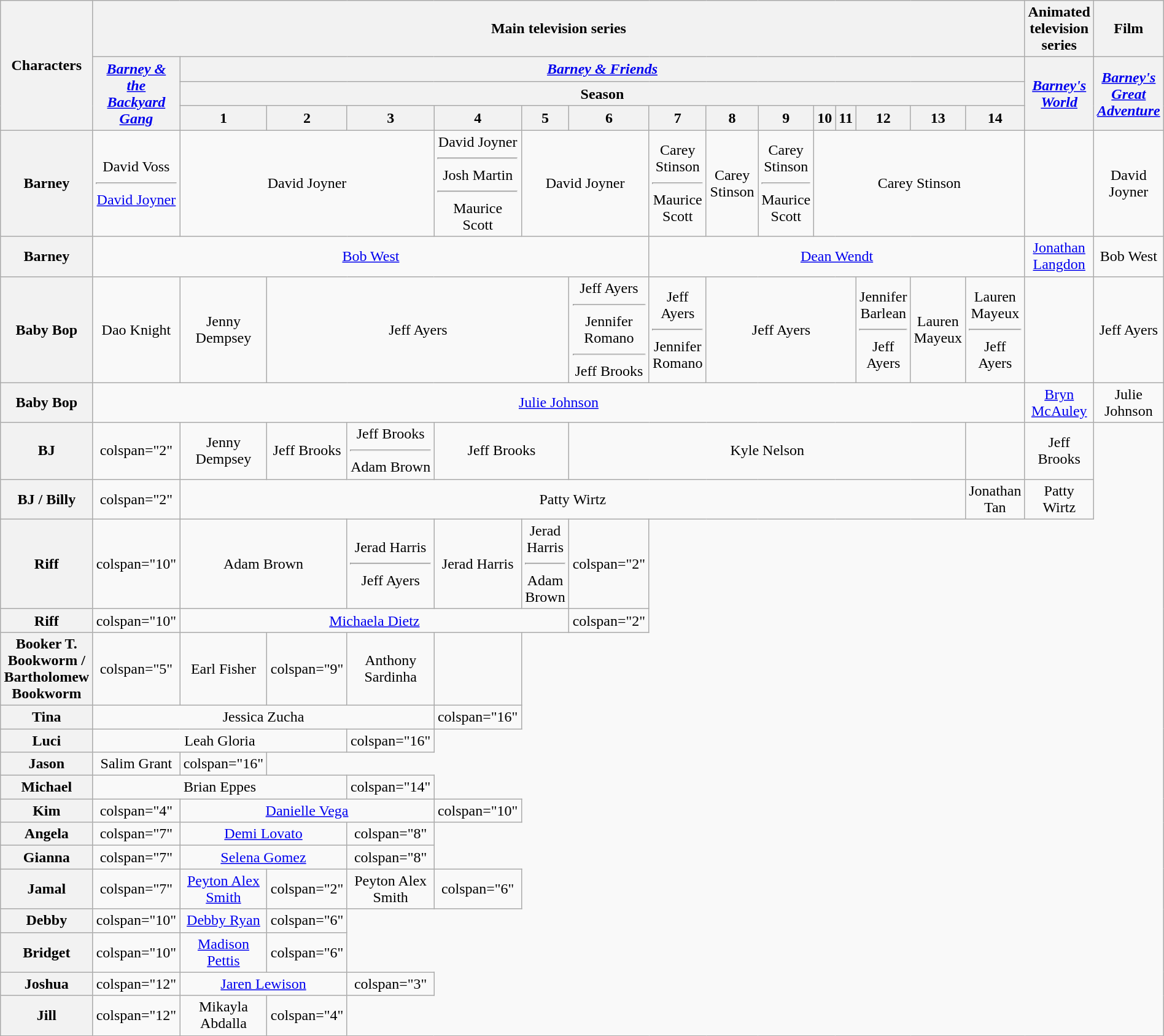<table class="wikitable" style="text-align:center; width:100%;">
<tr>
<th rowspan="4" width="10%">Characters</th>
<th colspan="15">Main television series</th>
<th>Animated television series</th>
<th>Film</th>
</tr>
<tr>
<th align="center" rowspan="3" width="10%"><em><a href='#'>Barney & the Backyard Gang</a></em></th>
<th align="center" colspan="14"><em><a href='#'>Barney & Friends</a></em></th>
<th align="center" rowspan="3"><em><a href='#'>Barney's World</a></em></th>
<th align="center" rowspan="3" width="10%"><em><a href='#'>Barney's Great Adventure</a></em></th>
</tr>
<tr>
<th align="center" colspan="14">Season</th>
</tr>
<tr>
<th align="center" width="10%">1</th>
<th align="center" width="10%">2</th>
<th align="center" width="10%">3</th>
<th align="center" width="10%">4</th>
<th align="center" width="10%">5</th>
<th align="center" width="10%">6</th>
<th align="center" width="10%">7</th>
<th align="center" width="10%">8</th>
<th align="center" width="10%">9</th>
<th align="center" width="10%">10</th>
<th align="center" width="10%">11</th>
<th align="center" width="10%">12</th>
<th align="center" width="10%">13</th>
<th align="center" width="10%">14</th>
</tr>
<tr>
<th>Barney </th>
<td>David Voss <hr><a href='#'>David Joyner</a> </td>
<td colspan="3">David Joyner</td>
<td>David Joyner<hr>Josh Martin <hr>Maurice Scott </td>
<td colspan="2">David Joyner</td>
<td>Carey Stinson<hr>Maurice Scott </td>
<td>Carey Stinson</td>
<td>Carey Stinson<hr>Maurice Scott </td>
<td colspan="5">Carey Stinson</td>
<td></td>
<td>David Joyner</td>
</tr>
<tr>
<th>Barney </th>
<td colspan="7"><a href='#'>Bob West</a></td>
<td colspan="8"><a href='#'>Dean Wendt</a></td>
<td><a href='#'>Jonathan Langdon</a></td>
<td>Bob West</td>
</tr>
<tr>
<th>Baby Bop </th>
<td>Dao Knight</td>
<td>Jenny Dempsey</td>
<td colspan="4">Jeff Ayers</td>
<td>Jeff Ayers<hr>Jennifer Romano <hr>Jeff Brooks </td>
<td>Jeff Ayers<hr>Jennifer Romano </td>
<td colspan="4">Jeff Ayers</td>
<td>Jennifer Barlean<hr>Jeff Ayers </td>
<td>Lauren Mayeux</td>
<td>Lauren Mayeux <hr>Jeff Ayers</td>
<td></td>
<td>Jeff Ayers</td>
</tr>
<tr>
<th>Baby Bop </th>
<td colspan="15"><a href='#'>Julie Johnson</a></td>
<td><a href='#'>Bryn McAuley</a></td>
<td>Julie Johnson</td>
</tr>
<tr>
<th>BJ </th>
<td>colspan="2" </td>
<td>Jenny Dempsey</td>
<td>Jeff Brooks</td>
<td>Jeff Brooks<hr>Adam Brown </td>
<td colspan="2">Jeff Brooks</td>
<td colspan="8">Kyle Nelson</td>
<td></td>
<td>Jeff Brooks</td>
</tr>
<tr>
<th>BJ / Billy </th>
<td>colspan="2" </td>
<td colspan="13">Patty Wirtz</td>
<td>Jonathan Tan</td>
<td>Patty Wirtz</td>
</tr>
<tr>
<th>Riff </th>
<td>colspan="10" </td>
<td colspan="2">Adam Brown</td>
<td>Jerad Harris<hr>Jeff Ayers </td>
<td>Jerad Harris</td>
<td>Jerad Harris <hr>Adam Brown</td>
<td>colspan="2" </td>
</tr>
<tr>
<th>Riff </th>
<td>colspan="10" </td>
<td colspan="5"><a href='#'>Michaela Dietz</a></td>
<td>colspan="2" </td>
</tr>
<tr>
<th>Booker T. Bookworm / Bartholomew Bookworm</th>
<td>colspan="5" </td>
<td>Earl Fisher </td>
<td>colspan="9" </td>
<td>Anthony Sardinha </td>
<td></td>
</tr>
<tr>
<th>Tina</th>
<td colspan="4">Jessica Zucha</td>
<td>colspan="16" </td>
</tr>
<tr>
<th>Luci</th>
<td colspan="3">Leah Gloria</td>
<td>colspan="16" </td>
</tr>
<tr>
<th>Jason</th>
<td>Salim Grant</td>
<td>colspan="16" </td>
</tr>
<tr>
<th>Michael</th>
<td colspan="3">Brian Eppes</td>
<td>colspan="14" </td>
</tr>
<tr>
<th>Kim</th>
<td>colspan="4" </td>
<td colspan="3"><a href='#'>Danielle Vega</a></td>
<td>colspan="10" </td>
</tr>
<tr>
<th>Angela</th>
<td>colspan="7" </td>
<td colspan="2"><a href='#'>Demi Lovato</a></td>
<td>colspan="8" </td>
</tr>
<tr>
<th>Gianna</th>
<td>colspan="7" </td>
<td colspan="2"><a href='#'>Selena Gomez</a></td>
<td>colspan="8" </td>
</tr>
<tr>
<th>Jamal</th>
<td>colspan="7" </td>
<td><a href='#'>Peyton Alex Smith</a></td>
<td>colspan="2" </td>
<td>Peyton Alex Smith</td>
<td>colspan="6" </td>
</tr>
<tr>
<th>Debby</th>
<td>colspan="10" </td>
<td><a href='#'>Debby Ryan</a></td>
<td>colspan="6" </td>
</tr>
<tr>
<th>Bridget</th>
<td>colspan="10" </td>
<td><a href='#'>Madison Pettis</a></td>
<td>colspan="6" </td>
</tr>
<tr>
<th>Joshua</th>
<td>colspan="12" </td>
<td colspan="2"><a href='#'>Jaren Lewison</a></td>
<td>colspan="3" </td>
</tr>
<tr>
<th>Jill</th>
<td>colspan="12" </td>
<td>Mikayla Abdalla</td>
<td>colspan="4" </td>
</tr>
</table>
